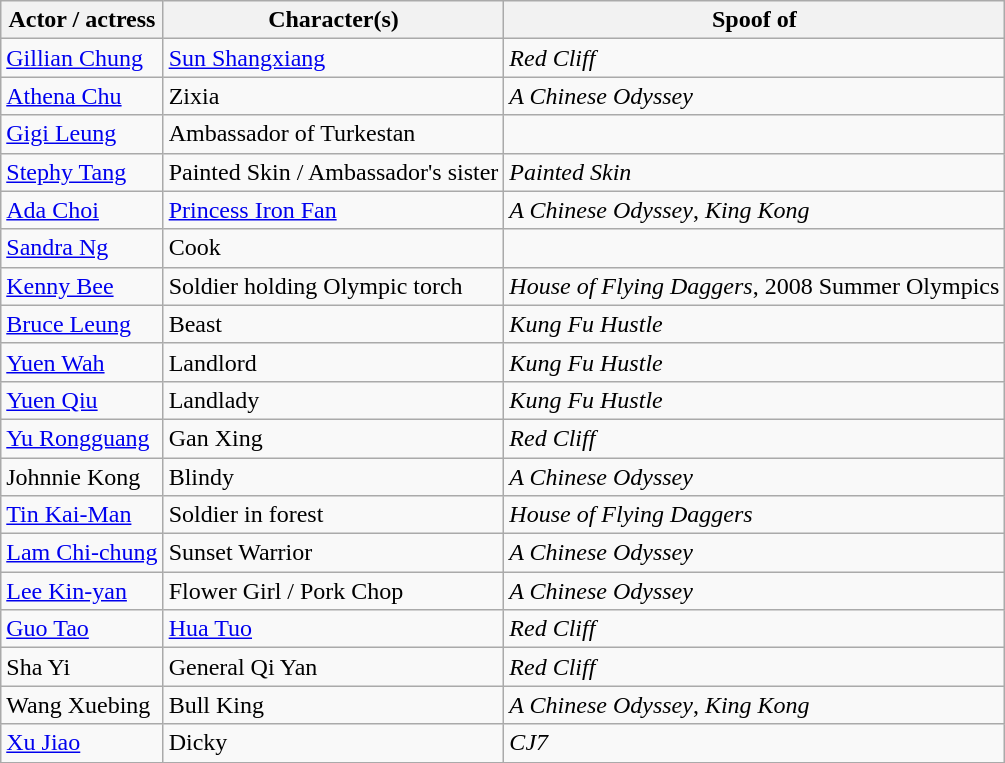<table class="wikitable">
<tr>
<th>Actor / actress</th>
<th>Character(s)</th>
<th>Spoof of</th>
</tr>
<tr>
<td><a href='#'>Gillian Chung</a></td>
<td><a href='#'>Sun Shangxiang</a></td>
<td><em>Red Cliff</em></td>
</tr>
<tr>
<td><a href='#'>Athena Chu</a></td>
<td>Zixia</td>
<td><em>A Chinese Odyssey</em></td>
</tr>
<tr>
<td><a href='#'>Gigi Leung</a></td>
<td>Ambassador of Turkestan</td>
<td></td>
</tr>
<tr>
<td><a href='#'>Stephy Tang</a></td>
<td>Painted Skin / Ambassador's sister</td>
<td><em>Painted Skin</em></td>
</tr>
<tr>
<td><a href='#'>Ada Choi</a></td>
<td><a href='#'>Princess Iron Fan</a></td>
<td><em>A Chinese Odyssey</em>, <em>King Kong</em></td>
</tr>
<tr>
<td><a href='#'>Sandra Ng</a></td>
<td>Cook</td>
<td></td>
</tr>
<tr>
<td><a href='#'>Kenny Bee</a></td>
<td>Soldier holding Olympic torch</td>
<td><em>House of Flying Daggers</em>, 2008 Summer Olympics</td>
</tr>
<tr>
<td><a href='#'>Bruce Leung</a></td>
<td>Beast</td>
<td><em>Kung Fu Hustle</em></td>
</tr>
<tr>
<td><a href='#'>Yuen Wah</a></td>
<td>Landlord</td>
<td><em>Kung Fu Hustle</em></td>
</tr>
<tr>
<td><a href='#'>Yuen Qiu</a></td>
<td>Landlady</td>
<td><em>Kung Fu Hustle</em></td>
</tr>
<tr>
<td><a href='#'>Yu Rongguang</a></td>
<td>Gan Xing</td>
<td><em>Red Cliff</em></td>
</tr>
<tr>
<td>Johnnie Kong</td>
<td>Blindy</td>
<td><em>A Chinese Odyssey</em></td>
</tr>
<tr>
<td><a href='#'>Tin Kai-Man</a></td>
<td>Soldier in forest</td>
<td><em>House of Flying Daggers</em></td>
</tr>
<tr>
<td><a href='#'>Lam Chi-chung</a></td>
<td>Sunset Warrior</td>
<td><em>A Chinese Odyssey</em></td>
</tr>
<tr>
<td><a href='#'>Lee Kin-yan</a></td>
<td>Flower Girl / Pork Chop</td>
<td><em>A Chinese Odyssey</em></td>
</tr>
<tr>
<td><a href='#'>Guo Tao</a></td>
<td><a href='#'>Hua Tuo</a></td>
<td><em>Red Cliff</em></td>
</tr>
<tr>
<td>Sha Yi</td>
<td>General Qi Yan</td>
<td><em>Red Cliff</em></td>
</tr>
<tr>
<td>Wang Xuebing</td>
<td>Bull King</td>
<td><em>A Chinese Odyssey</em>, <em>King Kong</em></td>
</tr>
<tr>
<td><a href='#'>Xu Jiao</a></td>
<td>Dicky</td>
<td><em>CJ7</em></td>
</tr>
<tr>
</tr>
</table>
